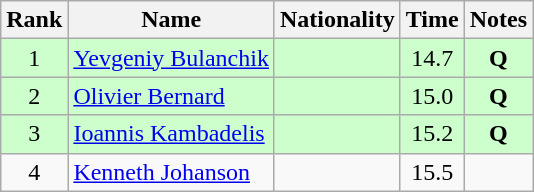<table class="wikitable sortable" style="text-align:center">
<tr>
<th>Rank</th>
<th>Name</th>
<th>Nationality</th>
<th>Time</th>
<th>Notes</th>
</tr>
<tr bgcolor=ccffcc>
<td>1</td>
<td align=left><a href='#'>Yevgeniy Bulanchik</a></td>
<td align=left></td>
<td>14.7</td>
<td><strong>Q</strong></td>
</tr>
<tr bgcolor=ccffcc>
<td>2</td>
<td align=left><a href='#'>Olivier Bernard</a></td>
<td align=left></td>
<td>15.0</td>
<td><strong>Q</strong></td>
</tr>
<tr bgcolor=ccffcc>
<td>3</td>
<td align=left><a href='#'>Ioannis Kambadelis</a></td>
<td align=left></td>
<td>15.2</td>
<td><strong>Q</strong></td>
</tr>
<tr>
<td>4</td>
<td align=left><a href='#'>Kenneth Johanson</a></td>
<td align=left></td>
<td>15.5</td>
<td></td>
</tr>
</table>
